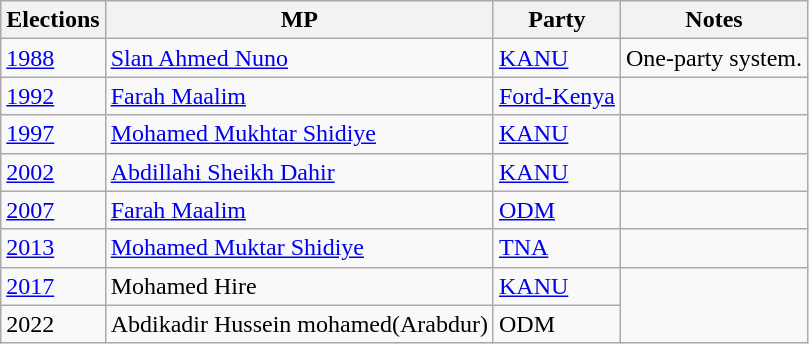<table class="wikitable">
<tr>
<th>Elections</th>
<th>MP </th>
<th>Party</th>
<th>Notes</th>
</tr>
<tr>
<td><a href='#'>1988</a></td>
<td><a href='#'>Slan Ahmed Nuno</a></td>
<td><a href='#'>KANU</a></td>
<td>One-party system.</td>
</tr>
<tr>
<td><a href='#'>1992</a></td>
<td><a href='#'>Farah Maalim</a></td>
<td><a href='#'>Ford-Kenya</a></td>
<td></td>
</tr>
<tr>
<td><a href='#'>1997</a></td>
<td><a href='#'>Mohamed Mukhtar Shidiye</a></td>
<td><a href='#'>KANU</a></td>
<td></td>
</tr>
<tr>
<td><a href='#'>2002</a></td>
<td><a href='#'>Abdillahi Sheikh Dahir</a></td>
<td><a href='#'>KANU</a></td>
</tr>
<tr>
<td><a href='#'>2007</a></td>
<td><a href='#'>Farah Maalim</a></td>
<td><a href='#'>ODM</a></td>
<td></td>
</tr>
<tr>
<td><a href='#'>2013</a></td>
<td><a href='#'>Mohamed Muktar Shidiye</a></td>
<td><a href='#'>TNA</a></td>
<td></td>
</tr>
<tr>
<td><a href='#'>2017</a></td>
<td>Mohamed Hire</td>
<td><a href='#'>KANU</a></td>
</tr>
<tr>
<td>2022</td>
<td>Abdikadir Hussein mohamed(Arabdur)</td>
<td>ODM</td>
</tr>
</table>
